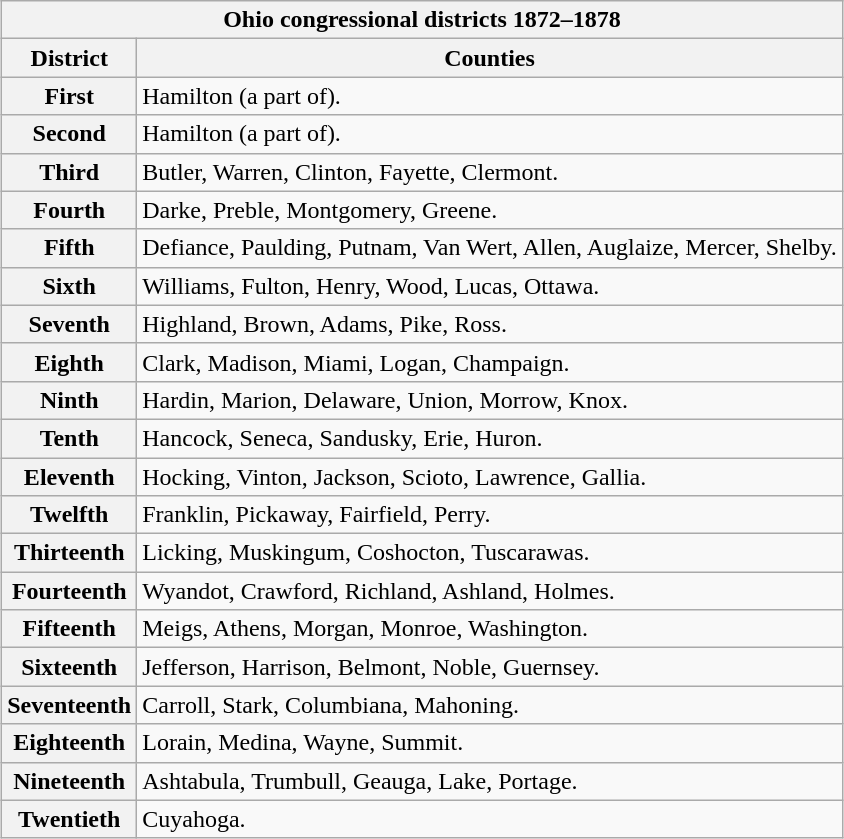<table class="wikitable" style="margin: 1em auto 1em auto">
<tr>
<th colspan=2>Ohio congressional districts 1872–1878</th>
</tr>
<tr>
<th>District</th>
<th>Counties</th>
</tr>
<tr>
<th>First</th>
<td>Hamilton (a part of).</td>
</tr>
<tr>
<th>Second</th>
<td>Hamilton (a part of).</td>
</tr>
<tr>
<th>Third</th>
<td>Butler, Warren, Clinton, Fayette, Clermont.</td>
</tr>
<tr>
<th>Fourth</th>
<td>Darke, Preble, Montgomery, Greene.</td>
</tr>
<tr>
<th>Fifth</th>
<td>Defiance, Paulding, Putnam, Van Wert, Allen, Auglaize, Mercer, Shelby.</td>
</tr>
<tr>
<th>Sixth</th>
<td>Williams, Fulton, Henry, Wood, Lucas, Ottawa.</td>
</tr>
<tr>
<th>Seventh</th>
<td>Highland, Brown, Adams, Pike, Ross.</td>
</tr>
<tr>
<th>Eighth</th>
<td>Clark, Madison, Miami, Logan, Champaign.</td>
</tr>
<tr>
<th>Ninth</th>
<td>Hardin, Marion, Delaware, Union, Morrow, Knox.</td>
</tr>
<tr>
<th>Tenth</th>
<td>Hancock, Seneca, Sandusky, Erie, Huron.</td>
</tr>
<tr>
<th>Eleventh</th>
<td>Hocking, Vinton, Jackson, Scioto, Lawrence, Gallia.</td>
</tr>
<tr>
<th>Twelfth</th>
<td>Franklin, Pickaway, Fairfield, Perry.</td>
</tr>
<tr>
<th>Thirteenth</th>
<td>Licking, Muskingum, Coshocton, Tuscarawas.</td>
</tr>
<tr>
<th>Fourteenth</th>
<td>Wyandot, Crawford, Richland, Ashland, Holmes.</td>
</tr>
<tr>
<th>Fifteenth</th>
<td>Meigs, Athens, Morgan, Monroe, Washington.</td>
</tr>
<tr>
<th>Sixteenth</th>
<td>Jefferson, Harrison, Belmont, Noble, Guernsey.</td>
</tr>
<tr>
<th>Seventeenth</th>
<td>Carroll, Stark, Columbiana, Mahoning.</td>
</tr>
<tr>
<th>Eighteenth</th>
<td>Lorain, Medina, Wayne, Summit.</td>
</tr>
<tr>
<th>Nineteenth</th>
<td>Ashtabula, Trumbull, Geauga, Lake, Portage.</td>
</tr>
<tr>
<th>Twentieth</th>
<td>Cuyahoga.</td>
</tr>
</table>
